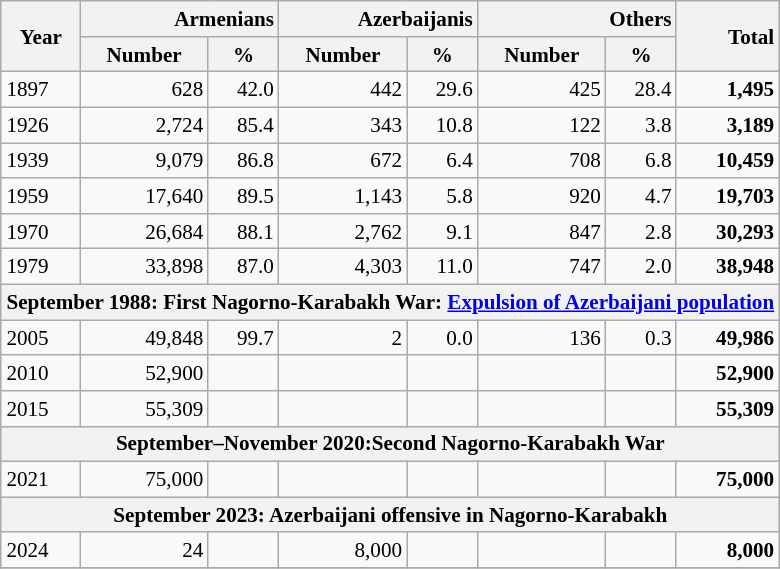<table class="wikitable" style="float:right; clear:right; margin-left:1em; text-align:right; font-size:88%;">
<tr>
<th rowspan="2">Year</th>
<th scope="col" colspan=2 style="width:80px; text-align: right;">Armenians</th>
<th scope="col" colspan=2 style="width:80px; text-align: right;">Azerbaijanis</th>
<th scope="col" colspan=2 style="text-align: right;">Others</th>
<th rowspan="2" style="text-align: right;">Total</th>
</tr>
<tr>
<th>Number</th>
<th>%</th>
<th>Number</th>
<th>%</th>
<th>Number</th>
<th>%</th>
</tr>
<tr>
<td style="text-align:left">1897</td>
<td>628</td>
<td>42.0</td>
<td>442</td>
<td>29.6</td>
<td>425</td>
<td>28.4</td>
<td><strong>1,495</strong></td>
</tr>
<tr>
<td style="text-align:left">1926</td>
<td>2,724</td>
<td>85.4</td>
<td>343</td>
<td>10.8</td>
<td>122</td>
<td>3.8</td>
<td><strong>3,189</strong></td>
</tr>
<tr>
<td style="text-align:left">1939</td>
<td>9,079</td>
<td>86.8</td>
<td>672</td>
<td>6.4</td>
<td>708</td>
<td>6.8</td>
<td><strong>10,459</strong></td>
</tr>
<tr>
<td style="text-align:left">1959</td>
<td>17,640</td>
<td>89.5</td>
<td>1,143</td>
<td>5.8</td>
<td>920</td>
<td>4.7</td>
<td><strong>19,703</strong></td>
</tr>
<tr>
<td style="text-align:left">1970</td>
<td>26,684</td>
<td>88.1</td>
<td>2,762</td>
<td>9.1</td>
<td>847</td>
<td>2.8</td>
<td><strong>30,293</strong></td>
</tr>
<tr>
<td style="text-align:left">1979</td>
<td>33,898</td>
<td>87.0</td>
<td>4,303</td>
<td>11.0</td>
<td>747</td>
<td>2.0</td>
<td><strong>38,948</strong></td>
</tr>
<tr>
<th colspan=8>September 1988: First Nagorno-Karabakh War: <a href='#'>Expulsion of Azerbaijani population</a></th>
</tr>
<tr>
<td style="text-align:left">2005</td>
<td>49,848</td>
<td>99.7</td>
<td>2</td>
<td>0.0</td>
<td>136</td>
<td>0.3</td>
<td><strong>49,986</strong></td>
</tr>
<tr>
<td style="text-align:left">2010</td>
<td>52,900</td>
<td></td>
<td></td>
<td></td>
<td></td>
<td></td>
<td><strong>52,900</strong></td>
</tr>
<tr>
<td style="text-align:left">2015</td>
<td>55,309</td>
<td></td>
<td></td>
<td></td>
<td></td>
<td></td>
<td><strong>55,309</strong></td>
</tr>
<tr>
<th colspan="8">September–November 2020:Second Nagorno-Karabakh War</th>
</tr>
<tr>
<td style="text-align:left">2021</td>
<td>75,000</td>
<td></td>
<td></td>
<td></td>
<td></td>
<td></td>
<td><strong>75,000</strong></td>
</tr>
<tr>
<th colspan="8">September 2023: Azerbaijani offensive in Nagorno-Karabakh</th>
</tr>
<tr>
<td style="text-align:left">2024</td>
<td> 24</td>
<td></td>
<td> 8,000 </td>
<td></td>
<td></td>
<td></td>
<td> <strong>8,000</strong></td>
</tr>
<tr>
</tr>
</table>
